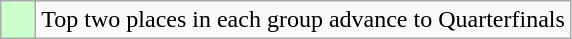<table class="wikitable">
<tr>
<td style="background: #ccffcc;">    </td>
<td>Top two places in each group advance to Quarterfinals</td>
</tr>
</table>
